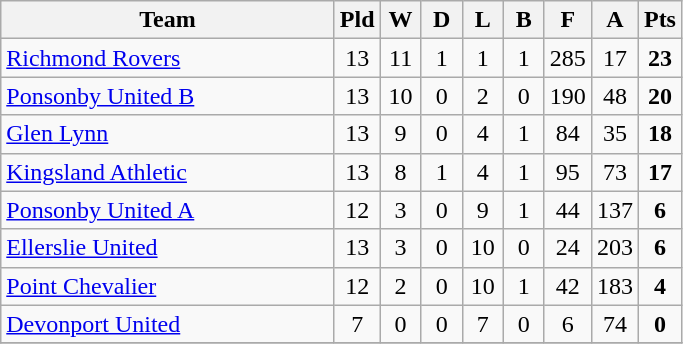<table class="wikitable" style="text-align:center;">
<tr>
<th width=215>Team</th>
<th width=20 abbr="Played">Pld</th>
<th width=20 abbr="Won">W</th>
<th width=20 abbr="Drawn">D</th>
<th width=20 abbr="Lost">L</th>
<th width=20 abbr="Bye">B</th>
<th width=20 abbr="For">F</th>
<th width=20 abbr="Against">A</th>
<th width=20 abbr="Points">Pts</th>
</tr>
<tr>
<td style="text-align:left;"><a href='#'>Richmond Rovers</a></td>
<td>13</td>
<td>11</td>
<td>1</td>
<td>1</td>
<td>1</td>
<td>285</td>
<td>17</td>
<td><strong>23</strong></td>
</tr>
<tr>
<td style="text-align:left;"><a href='#'>Ponsonby United B</a></td>
<td>13</td>
<td>10</td>
<td>0</td>
<td>2</td>
<td>0</td>
<td>190</td>
<td>48</td>
<td><strong>20</strong></td>
</tr>
<tr>
<td style="text-align:left;"><a href='#'>Glen Lynn</a></td>
<td>13</td>
<td>9</td>
<td>0</td>
<td>4</td>
<td>1</td>
<td>84</td>
<td>35</td>
<td><strong>18</strong></td>
</tr>
<tr>
<td style="text-align:left;"><a href='#'>Kingsland Athletic</a></td>
<td>13</td>
<td>8</td>
<td>1</td>
<td>4</td>
<td>1</td>
<td>95</td>
<td>73</td>
<td><strong>17</strong></td>
</tr>
<tr>
<td style="text-align:left;"><a href='#'>Ponsonby United A</a></td>
<td>12</td>
<td>3</td>
<td>0</td>
<td>9</td>
<td>1</td>
<td>44</td>
<td>137</td>
<td><strong>6</strong></td>
</tr>
<tr>
<td style="text-align:left;"><a href='#'>Ellerslie United</a></td>
<td>13</td>
<td>3</td>
<td>0</td>
<td>10</td>
<td>0</td>
<td>24</td>
<td>203</td>
<td><strong>6</strong></td>
</tr>
<tr>
<td style="text-align:left;"><a href='#'>Point Chevalier</a></td>
<td>12</td>
<td>2</td>
<td>0</td>
<td>10</td>
<td>1</td>
<td>42</td>
<td>183</td>
<td><strong>4</strong></td>
</tr>
<tr>
<td style="text-align:left;"><a href='#'>Devonport United</a></td>
<td>7</td>
<td>0</td>
<td>0</td>
<td>7</td>
<td>0</td>
<td>6</td>
<td>74</td>
<td><strong>0</strong></td>
</tr>
<tr>
</tr>
</table>
